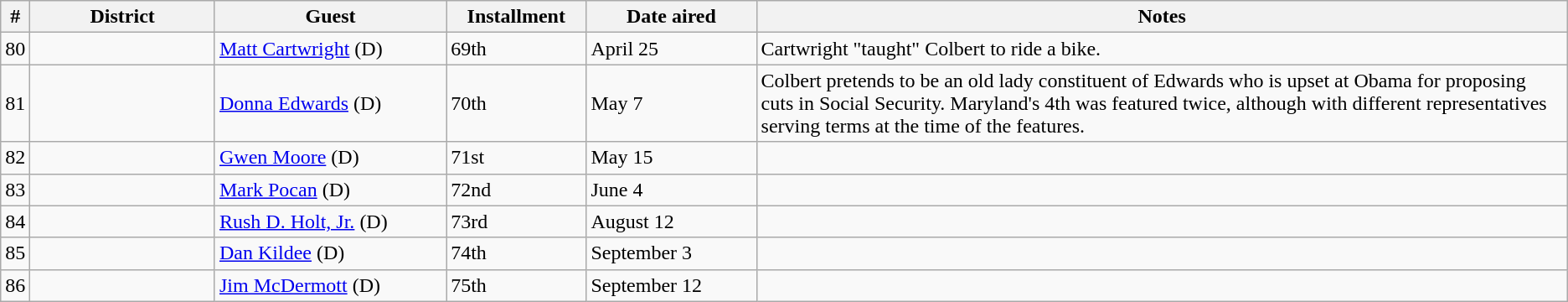<table class="sortable wikitable">
<tr>
<th>#</th>
<th width="12%">District</th>
<th width="15%">Guest</th>
<th width="9%">Installment</th>
<th width="11%">Date aired</th>
<th width="53%">Notes</th>
</tr>
<tr>
<td>80</td>
<td></td>
<td><a href='#'>Matt Cartwright</a> (D)</td>
<td>69th</td>
<td>April 25</td>
<td>Cartwright "taught" Colbert to ride a bike.</td>
</tr>
<tr>
<td>81</td>
<td></td>
<td><a href='#'>Donna Edwards</a> (D)</td>
<td>70th</td>
<td>May 7</td>
<td>Colbert pretends to be an old lady constituent of Edwards who is upset at Obama for proposing cuts in Social Security. Maryland's 4th was featured twice, although with different representatives serving terms at the time of the features.</td>
</tr>
<tr>
<td>82</td>
<td></td>
<td><a href='#'>Gwen Moore</a> (D)</td>
<td>71st</td>
<td>May 15</td>
<td></td>
</tr>
<tr>
<td>83</td>
<td></td>
<td><a href='#'>Mark Pocan</a> (D)</td>
<td>72nd</td>
<td>June 4</td>
<td></td>
</tr>
<tr>
<td>84</td>
<td></td>
<td><a href='#'>Rush D. Holt, Jr.</a> (D)</td>
<td>73rd</td>
<td>August 12</td>
<td></td>
</tr>
<tr>
<td>85</td>
<td></td>
<td><a href='#'>Dan Kildee</a> (D)</td>
<td>74th</td>
<td>September 3</td>
<td></td>
</tr>
<tr>
<td>86</td>
<td></td>
<td><a href='#'>Jim McDermott</a> (D)</td>
<td>75th</td>
<td>September 12</td>
<td></td>
</tr>
</table>
